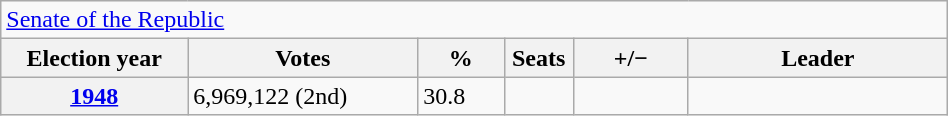<table class="wikitable" style="width:50%; border:1px #AAAAFF solid">
<tr>
<td colspan=6><a href='#'>Senate of the Republic</a></td>
</tr>
<tr>
<th width=13%>Election year</th>
<th width=16%>Votes</th>
<th width=6%>%</th>
<th width=1%>Seats</th>
<th width=8%>+/−</th>
<th width=18%>Leader</th>
</tr>
<tr>
<th><a href='#'>1948</a></th>
<td>6,969,122 (2nd)</td>
<td>30.8</td>
<td></td>
<td></td>
<td></td>
</tr>
</table>
